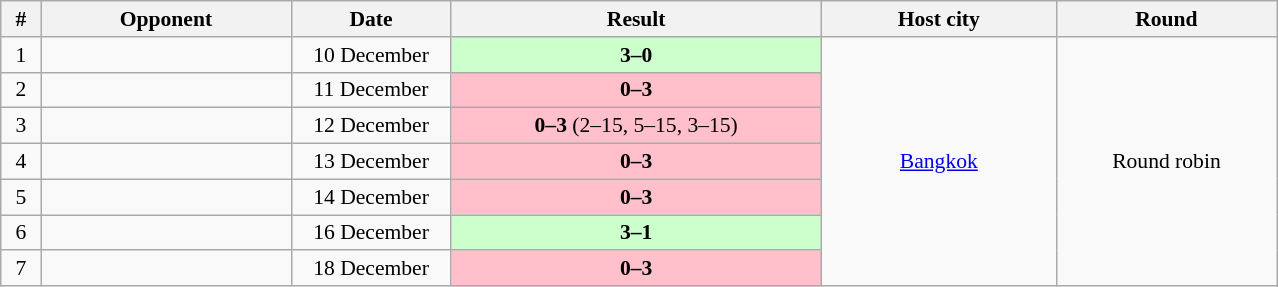<table class="wikitable" style="text-align: center;font-size:90%;">
<tr>
<th width=20>#</th>
<th width=160>Opponent</th>
<th width=100>Date</th>
<th width=240>Result</th>
<th width=150>Host city</th>
<th width=140>Round</th>
</tr>
<tr>
<td>1</td>
<td align=left></td>
<td>10 December</td>
<td bgcolor=ccffcc><strong>3–0</strong></td>
<td rowspan=7> <a href='#'>Bangkok</a></td>
<td rowspan=7>Round robin</td>
</tr>
<tr>
<td>2</td>
<td align=left></td>
<td>11 December</td>
<td bgcolor=pink><strong>0–3</strong></td>
</tr>
<tr>
<td>3</td>
<td align=left></td>
<td>12 December</td>
<td bgcolor=pink><strong>0–3</strong> (2–15, 5–15, 3–15)</td>
</tr>
<tr>
<td>4</td>
<td align=left></td>
<td>13 December</td>
<td bgcolor=pink><strong>0–3</strong></td>
</tr>
<tr>
<td>5</td>
<td align=left></td>
<td>14 December</td>
<td bgcolor=pink><strong>0–3</strong></td>
</tr>
<tr>
<td>6</td>
<td align=left></td>
<td>16 December</td>
<td bgcolor=ccffcc><strong>3–1</strong></td>
</tr>
<tr>
<td>7</td>
<td align=left></td>
<td>18 December</td>
<td bgcolor=pink><strong>0–3</strong></td>
</tr>
</table>
